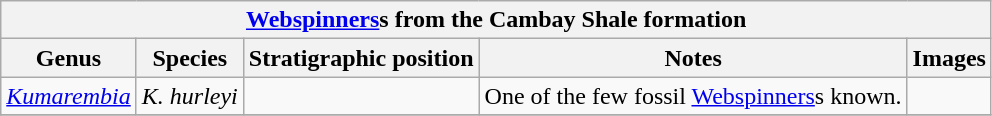<table class="wikitable" align="center">
<tr>
<th colspan="7" align="center"><strong><a href='#'>Webspinners</a>s from the Cambay Shale formation</strong></th>
</tr>
<tr>
<th>Genus</th>
<th>Species</th>
<th>Stratigraphic position</th>
<th>Notes</th>
<th>Images</th>
</tr>
<tr>
<td><em><a href='#'>Kumarembia</a></em></td>
<td><em>K. hurleyi</em></td>
<td></td>
<td>One of the few fossil <a href='#'>Webspinners</a>s known.</td>
<td></td>
</tr>
<tr>
</tr>
</table>
